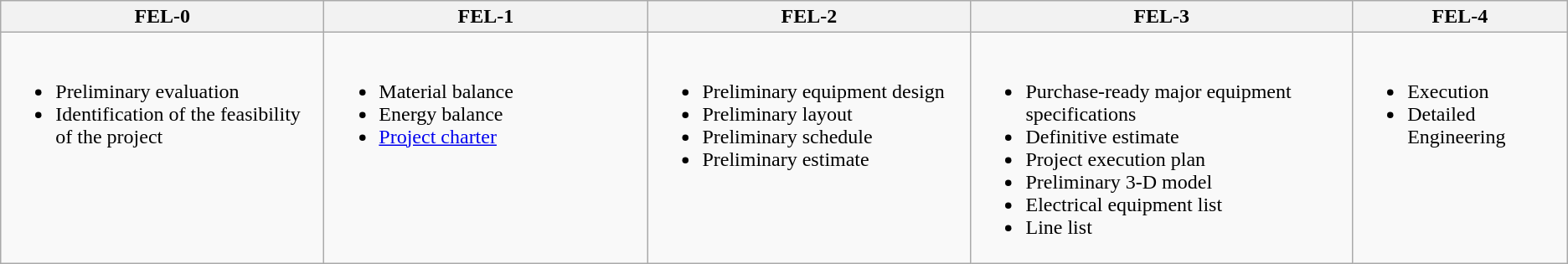<table class="wikitable">
<tr>
<th width="250">FEL-0</th>
<th width="250">FEL-1</th>
<th width="250">FEL-2</th>
<th witdh="250">FEL-3</th>
<th witdh="250">FEL-4</th>
</tr>
<tr valign="top">
<td><br><ul><li>Preliminary evaluation</li><li>Identification of the feasibility of the project</li></ul></td>
<td><br><ul><li>Material balance</li><li>Energy balance</li><li><a href='#'>Project charter</a></li></ul></td>
<td><br><ul><li>Preliminary equipment design</li><li>Preliminary layout</li><li>Preliminary schedule</li><li>Preliminary estimate</li></ul></td>
<td><br><ul><li>Purchase-ready major equipment specifications</li><li>Definitive estimate</li><li>Project execution plan</li><li>Preliminary 3-D model</li><li>Electrical equipment list</li><li>Line list</li></ul></td>
<td><br><ul><li>Execution</li><li>Detailed Engineering</li></ul></td>
</tr>
</table>
